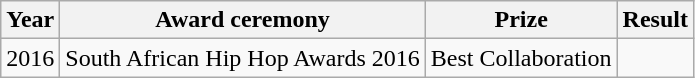<table class="wikitable">
<tr>
<th>Year</th>
<th>Award ceremony</th>
<th>Prize</th>
<th>Result</th>
</tr>
<tr>
<td>2016</td>
<td>South African Hip Hop Awards 2016</td>
<td>Best Collaboration </td>
<td></td>
</tr>
</table>
